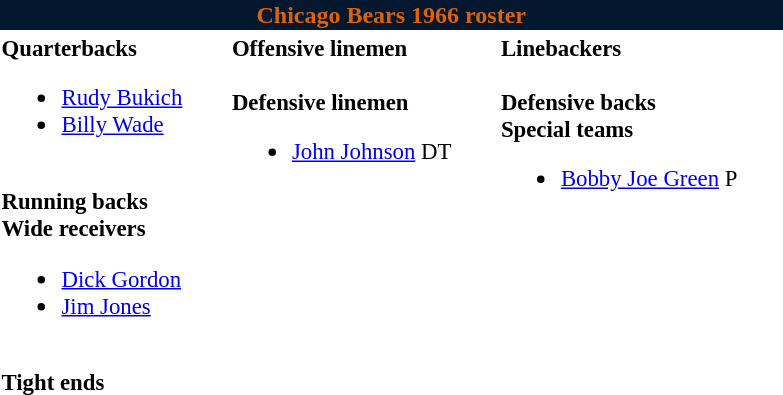<table class="toccolours" style="text-align: left;">
<tr>
<th colspan="9" style="background-color: #03182f; color: #df6108; text-align: center;">Chicago Bears 1966 roster</th>
</tr>
<tr>
<td style="font-size: 95%;" valign="top"><strong>Quarterbacks</strong><br><ul><li> <a href='#'>Rudy Bukich</a></li><li> <a href='#'>Billy Wade</a></li></ul><br><strong>Running backs</strong>






<br><strong>Wide receivers</strong><ul><li> <a href='#'>Dick Gordon</a></li><li> <a href='#'>Jim Jones</a></li></ul><br><strong>Tight ends</strong>

</td>
<td style="width: 25px;"></td>
<td style="font-size: 95%;" valign="top"><strong>Offensive linemen</strong><br>





<br><strong>Defensive linemen</strong>

<ul><li> <a href='#'>John Johnson</a> DT</li></ul>


</td>
<td style="width: 25px;"></td>
<td style="font-size: 95%;" valign="top"><strong>Linebackers</strong><br>




<br><strong>Defensive backs</strong>





<br><strong>Special teams</strong><ul><li> <a href='#'>Bobby Joe Green</a> P</li></ul></td>
<td style="width: 25px;"></td>
</tr>
<tr>
</tr>
</table>
